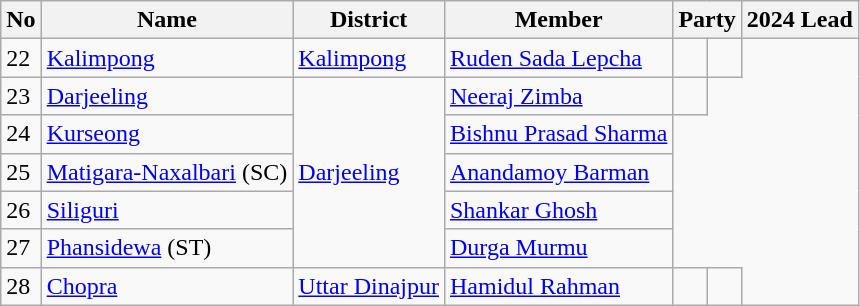<table class="wikitable sortable">
<tr>
<th>No</th>
<th>Name</th>
<th>District</th>
<th>Member</th>
<th colspan="2">Party</th>
<th colspan="2">2024 Lead</th>
</tr>
<tr>
<td>22</td>
<td><a href='#'>Kalimpong</a></td>
<td><a href='#'>Kalimpong</a></td>
<td><a href='#'>Ruden Sada Lepcha</a></td>
<td></td>
<td></td>
</tr>
<tr>
<td>23</td>
<td><a href='#'>Darjeeling</a></td>
<td rowspan="5"><a href='#'>Darjeeling</a></td>
<td><a href='#'>Neeraj Zimba</a></td>
<td></td>
</tr>
<tr>
<td>24</td>
<td><a href='#'>Kurseong</a></td>
<td><a href='#'>Bishnu Prasad Sharma</a></td>
</tr>
<tr>
<td>25</td>
<td><a href='#'>Matigara-Naxalbari</a> (SC)</td>
<td><a href='#'>Anandamoy Barman</a></td>
</tr>
<tr>
<td>26</td>
<td><a href='#'>Siliguri</a></td>
<td><a href='#'>Shankar Ghosh</a></td>
</tr>
<tr>
<td>27</td>
<td><a href='#'>Phansidewa</a> (ST)</td>
<td><a href='#'>Durga Murmu</a></td>
</tr>
<tr>
<td>28</td>
<td><a href='#'>Chopra</a></td>
<td><a href='#'>Uttar Dinajpur</a></td>
<td><a href='#'>Hamidul Rahman</a></td>
<td></td>
<td></td>
</tr>
</table>
